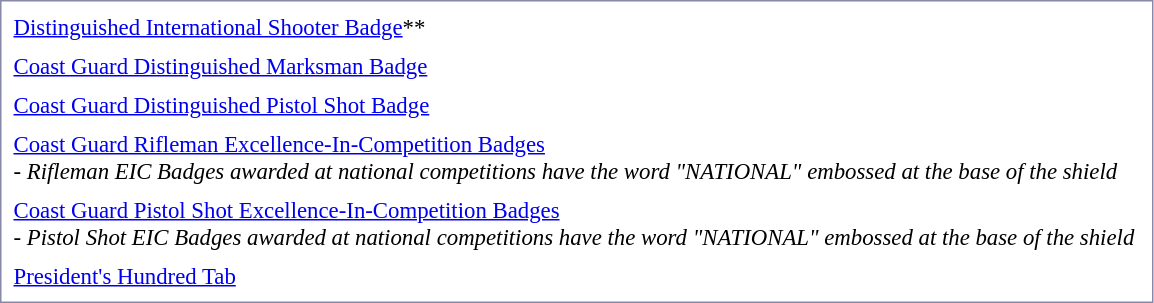<table style="border:1px solid #8888aa; padding:5px; font-size:95%; float: left; margin: 0px 12px 12px 0px;">
<tr>
<td align="left"><a href='#'>Distinguished International Shooter Badge</a>**</td>
<td align="center"></td>
</tr>
<tr>
<td></td>
</tr>
<tr>
<td align="left"><a href='#'>Coast Guard Distinguished Marksman Badge</a></td>
<td align="center"></td>
</tr>
<tr>
<td></td>
</tr>
<tr>
<td align="left"><a href='#'>Coast Guard Distinguished Pistol Shot Badge</a></td>
<td align="center"></td>
</tr>
<tr>
<td></td>
</tr>
<tr>
<td align="left"><a href='#'>Coast Guard Rifleman Excellence-In-Competition Badges</a><br>- <em>Rifleman EIC Badges awarded at national competitions have the word "NATIONAL" embossed at the base of the shield</em></td>
<td align="center"></td>
</tr>
<tr>
<td></td>
</tr>
<tr>
<td align="left"><a href='#'>Coast Guard Pistol Shot Excellence-In-Competition Badges</a><br>- <em>Pistol Shot EIC Badges awarded at national competitions have the word "NATIONAL" embossed at the base of the shield</em></td>
<td align="center"></td>
</tr>
<tr>
<td></td>
</tr>
<tr>
<td align="left"><a href='#'>President's Hundred Tab</a></td>
<td align="center"></td>
</tr>
</table>
